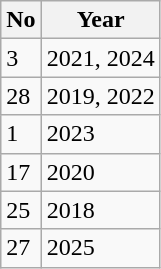<table class="wikitable sortable">
<tr>
<th>No</th>
<th>Year</th>
</tr>
<tr>
<td>3</td>
<td>2021, 2024</td>
</tr>
<tr>
<td>28</td>
<td>2019, 2022</td>
</tr>
<tr>
<td>1</td>
<td>2023</td>
</tr>
<tr>
<td>17</td>
<td>2020</td>
</tr>
<tr>
<td>25</td>
<td>2018</td>
</tr>
<tr>
<td>27</td>
<td>2025</td>
</tr>
</table>
